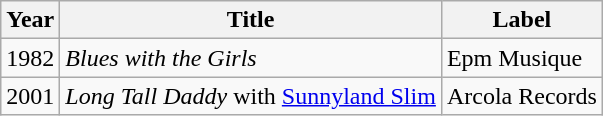<table class="wikitable">
<tr>
<th>Year</th>
<th>Title</th>
<th>Label</th>
</tr>
<tr>
<td>1982</td>
<td><em>Blues with the Girls</em></td>
<td>Epm Musique</td>
</tr>
<tr>
<td>2001</td>
<td><em>Long Tall Daddy</em> with <a href='#'>Sunnyland Slim</a></td>
<td>Arcola Records</td>
</tr>
</table>
